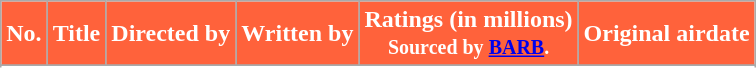<table class="wikitable plainrowheaders" border="1" style="background:white;">
<tr>
<th style="background-color: #FF623B; color: #ffffff;">No.</th>
<th style="background-color: #FF623B; color: #ffffff;">Title</th>
<th style="background-color: #FF623B; color: #ffffff;">Directed by</th>
<th style="background-color: #FF623B; color: #ffffff;">Written by</th>
<th style="background-color: #FF623B; color: #ffffff;">Ratings (in millions)<br> <small> Sourced by <a href='#'>BARB</a>.</small></th>
<th style="background-color: #FF623B; color: #ffffff;">Original airdate<br></th>
</tr>
<tr>
</tr>
<tr>
</tr>
<tr>
</tr>
<tr>
</tr>
<tr>
</tr>
</table>
